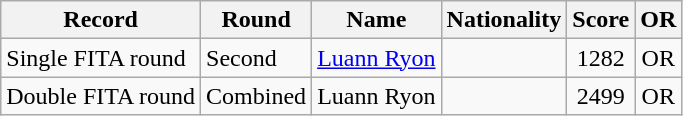<table class=wikitable>
<tr>
<th>Record</th>
<th>Round</th>
<th>Name</th>
<th>Nationality</th>
<th>Score</th>
<th>OR</th>
</tr>
<tr>
<td>Single FITA round</td>
<td>Second</td>
<td><a href='#'>Luann Ryon</a></td>
<td align=left></td>
<td align=center>1282</td>
<td align=center>OR</td>
</tr>
<tr>
<td>Double FITA round</td>
<td>Combined</td>
<td>Luann Ryon</td>
<td align=left></td>
<td align=center>2499</td>
<td align=center>OR</td>
</tr>
</table>
